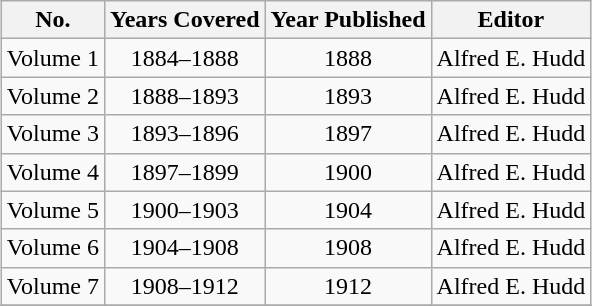<table class="wikitable" border="1" style="margin: 1em auto 1em auto">
<tr>
<th>No.</th>
<th>Years Covered</th>
<th>Year Published</th>
<th>Editor</th>
</tr>
<tr>
<td align="center">Volume 1</td>
<td align="center">1884–1888</td>
<td align="center">1888</td>
<td>Alfred E. Hudd</td>
</tr>
<tr>
<td align="center">Volume 2</td>
<td align="center">1888–1893</td>
<td align="center">1893</td>
<td>Alfred E. Hudd</td>
</tr>
<tr>
<td align="center">Volume 3</td>
<td align="center">1893–1896</td>
<td align="center">1897</td>
<td>Alfred E. Hudd</td>
</tr>
<tr>
<td align="center">Volume 4</td>
<td align="center">1897–1899</td>
<td align="center">1900</td>
<td>Alfred E. Hudd</td>
</tr>
<tr>
<td align="center">Volume 5</td>
<td align="center">1900–1903</td>
<td align="center">1904</td>
<td>Alfred E. Hudd</td>
</tr>
<tr>
<td align="center">Volume 6</td>
<td align="center">1904–1908</td>
<td align="center">1908</td>
<td align="center">Alfred E. Hudd</td>
</tr>
<tr>
<td align="center">Volume 7</td>
<td align="center">1908–1912</td>
<td align="center">1912</td>
<td>Alfred E. Hudd</td>
</tr>
<tr>
</tr>
</table>
